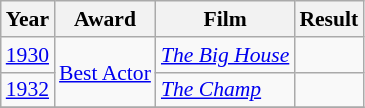<table class="wikitable" style="font-size: 90%;">
<tr>
<th>Year</th>
<th>Award</th>
<th>Film</th>
<th>Result</th>
</tr>
<tr>
<td><a href='#'>1930</a></td>
<td rowspan=2><a href='#'>Best Actor</a></td>
<td><em><a href='#'>The Big House</a></em></td>
<td></td>
</tr>
<tr>
<td><a href='#'>1932</a></td>
<td><em><a href='#'>The Champ</a></em></td>
<td></td>
</tr>
<tr>
</tr>
</table>
